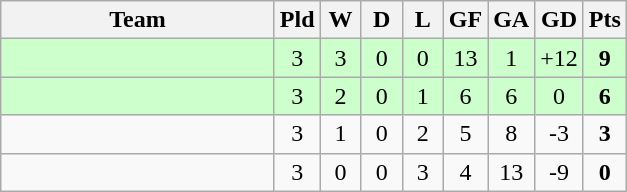<table class="wikitable" style="text-align: center;">
<tr>
<th width="175">Team</th>
<th width="20">Pld</th>
<th width="20">W</th>
<th width="20">D</th>
<th width="20">L</th>
<th width="20">GF</th>
<th width="20">GA</th>
<th width="20">GD</th>
<th width="20">Pts</th>
</tr>
<tr bgcolor="#ccffcc">
<td style="text-align:left;"></td>
<td>3</td>
<td>3</td>
<td>0</td>
<td>0</td>
<td>13</td>
<td>1</td>
<td>+12</td>
<td><strong>9</strong></td>
</tr>
<tr align=center bgcolor="ccffcc">
<td style="text-align:left;"></td>
<td>3</td>
<td>2</td>
<td>0</td>
<td>1</td>
<td>6</td>
<td>6</td>
<td>0</td>
<td><strong>6</strong></td>
</tr>
<tr align=center>
<td style="text-align:left;"></td>
<td>3</td>
<td>1</td>
<td>0</td>
<td>2</td>
<td>5</td>
<td>8</td>
<td>-3</td>
<td><strong>3</strong></td>
</tr>
<tr align=center>
<td style="text-align:left;"><strong></strong></td>
<td>3</td>
<td>0</td>
<td>0</td>
<td>3</td>
<td>4</td>
<td>13</td>
<td>-9</td>
<td><strong>0</strong></td>
</tr>
</table>
